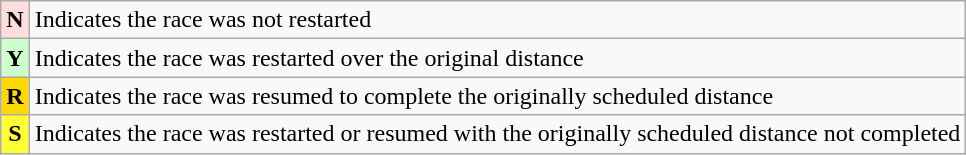<table class="wikitable">
<tr>
<th scope="row"  style="width:10px; background:#fdd;">N</th>
<td>Indicates the race was not restarted</td>
</tr>
<tr>
<th scope="row"  style="width:10px; background:#cfc;">Y</th>
<td>Indicates the race was restarted over the original distance</td>
</tr>
<tr>
<th scope="row"  style="width:10px; background:#FFD800;">R</th>
<td>Indicates the race was resumed to complete the originally scheduled distance</td>
</tr>
<tr>
<th scope="row"  style="width:10px; background:#FFFF33;">S</th>
<td>Indicates the race was restarted or resumed with the originally scheduled distance not completed</td>
</tr>
</table>
